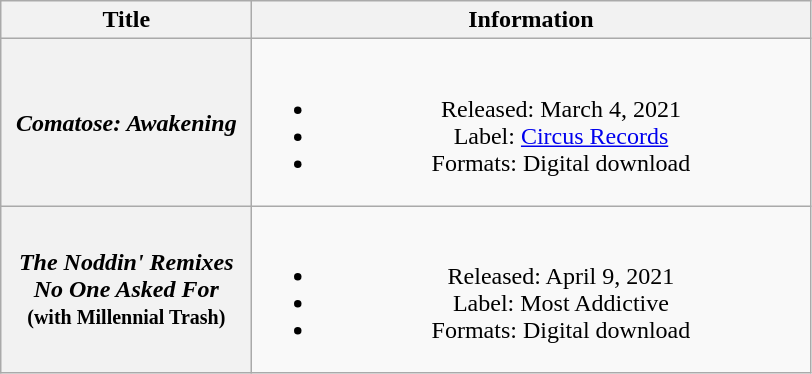<table class="wikitable plainrowheaders" style="text-align:center;">
<tr>
<th scope="col" style="width:10em;">Title</th>
<th scope="col" style="width:22.8em;">Information</th>
</tr>
<tr>
<th scope="row"><em>Comatose: Awakening</em></th>
<td><br><ul><li>Released: March 4, 2021</li><li>Label: <a href='#'>Circus Records</a></li><li>Formats: Digital download</li></ul></td>
</tr>
<tr>
<th scope="row"><em>The Noddin' Remixes No One Asked For</em><br><small>(with Millennial Trash)</small></th>
<td><br><ul><li>Released: April 9, 2021</li><li>Label: Most Addictive</li><li>Formats: Digital download</li></ul></td>
</tr>
</table>
